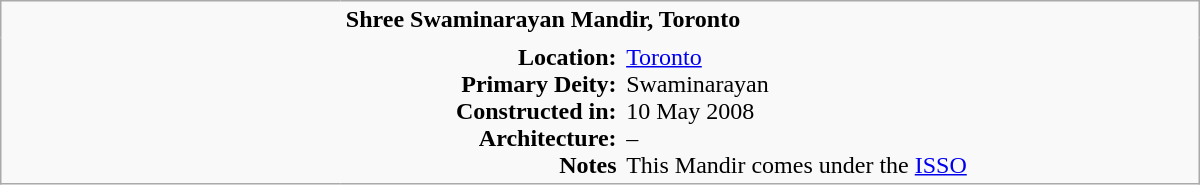<table class="wikitable plain" border="0" width="800">
<tr>
<td width="220px" rowspan="2" style="border:none;"></td>
<td valign="top" colspan=2 style="border:none;"><strong>Shree Swaminarayan Mandir, Toronto</strong></td>
</tr>
<tr>
<td valign="top" style="text-align:right; border:none;"><strong>Location:</strong> <br><strong>Primary Deity:</strong><br><strong>Constructed in:</strong><br><strong>Architecture:</strong><br><strong>Notes</strong></td>
<td valign="top" style="border:none;"><a href='#'>Toronto</a> <br> Swaminarayan <br> 10 May 2008 <br>– <br>This Mandir comes under the <a href='#'>ISSO</a></td>
</tr>
</table>
